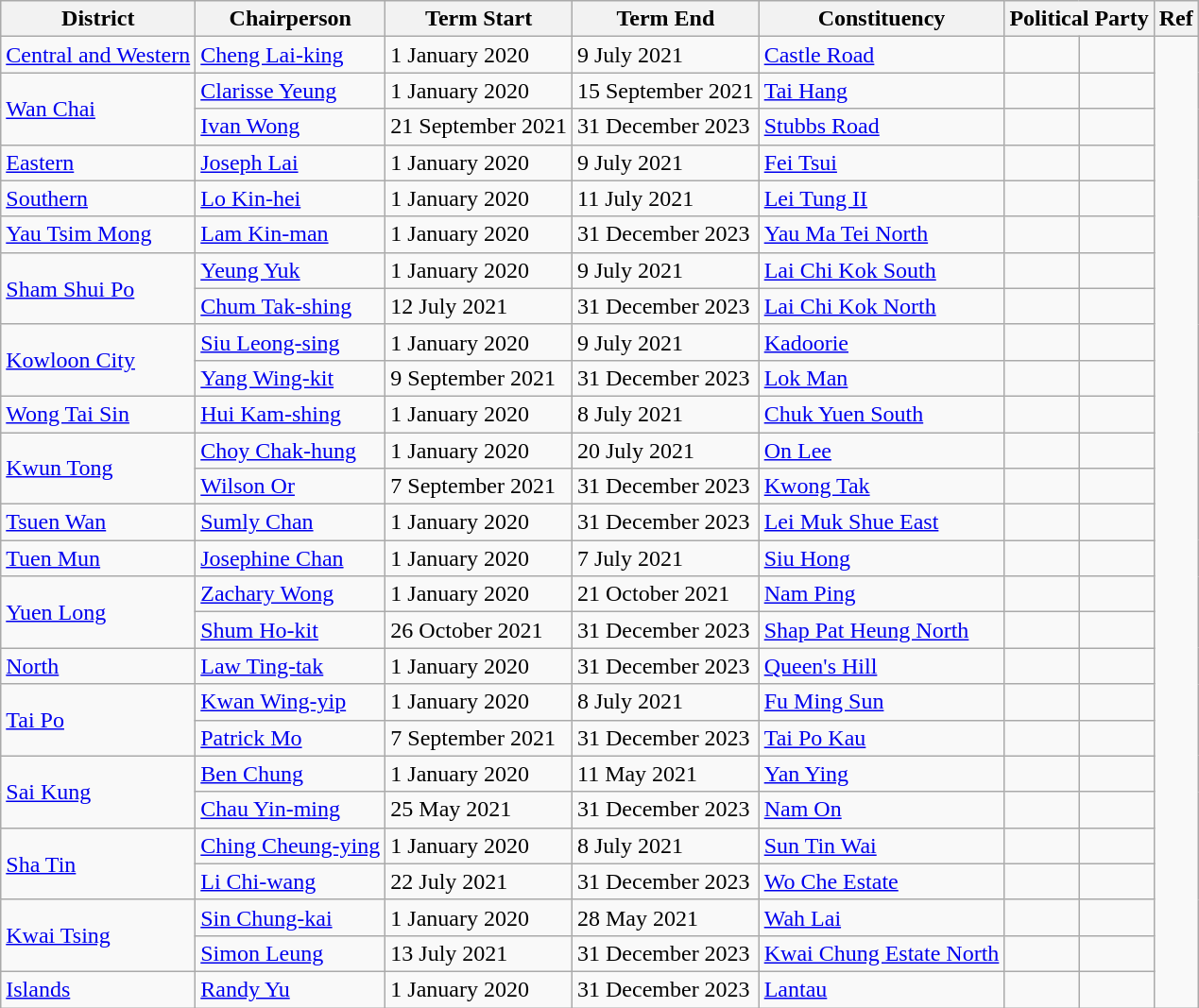<table class="wikitable">
<tr ->
<th>District</th>
<th>Chairperson</th>
<th>Term Start</th>
<th>Term End</th>
<th>Constituency</th>
<th colspan="2">Political Party</th>
<th>Ref</th>
</tr>
<tr>
<td><a href='#'>Central and Western</a></td>
<td><a href='#'>Cheng Lai-king</a></td>
<td>1 January 2020</td>
<td>9 July 2021</td>
<td><a href='#'>Castle Road</a></td>
<td></td>
<td></td>
</tr>
<tr>
<td rowspan="2"><a href='#'>Wan Chai</a></td>
<td><a href='#'>Clarisse Yeung</a></td>
<td>1 January 2020</td>
<td>15 September 2021</td>
<td><a href='#'>Tai Hang</a></td>
<td></td>
<td></td>
</tr>
<tr>
<td><a href='#'>Ivan Wong</a></td>
<td>21 September 2021</td>
<td>31 December 2023</td>
<td><a href='#'>Stubbs Road</a></td>
<td></td>
<td></td>
</tr>
<tr>
<td><a href='#'>Eastern</a></td>
<td><a href='#'>Joseph Lai</a></td>
<td>1 January 2020</td>
<td>9 July 2021</td>
<td><a href='#'>Fei Tsui</a></td>
<td></td>
<td></td>
</tr>
<tr>
<td><a href='#'>Southern</a></td>
<td><a href='#'>Lo Kin-hei</a></td>
<td>1 January 2020</td>
<td>11 July 2021</td>
<td><a href='#'>Lei Tung II</a></td>
<td></td>
<td></td>
</tr>
<tr>
<td><a href='#'>Yau Tsim Mong</a></td>
<td><a href='#'>Lam Kin-man</a></td>
<td>1 January 2020</td>
<td>31 December 2023</td>
<td><a href='#'>Yau Ma Tei North</a></td>
<td></td>
<td></td>
</tr>
<tr>
<td rowspan="2"><a href='#'>Sham Shui Po</a></td>
<td><a href='#'>Yeung Yuk</a></td>
<td>1 January 2020</td>
<td>9 July 2021</td>
<td><a href='#'>Lai Chi Kok South</a></td>
<td></td>
<td></td>
</tr>
<tr>
<td><a href='#'>Chum Tak-shing</a></td>
<td>12 July 2021</td>
<td>31 December 2023</td>
<td><a href='#'>Lai Chi Kok North</a></td>
<td></td>
<td></td>
</tr>
<tr>
<td rowspan="2"><a href='#'>Kowloon City</a></td>
<td><a href='#'>Siu Leong-sing</a></td>
<td>1 January 2020</td>
<td>9 July 2021</td>
<td><a href='#'>Kadoorie</a></td>
<td></td>
<td></td>
</tr>
<tr>
<td><a href='#'>Yang Wing-kit</a></td>
<td>9 September 2021</td>
<td>31 December 2023</td>
<td><a href='#'>Lok Man</a></td>
<td></td>
<td></td>
</tr>
<tr>
<td><a href='#'>Wong Tai Sin</a></td>
<td><a href='#'>Hui Kam-shing</a></td>
<td>1 January 2020</td>
<td>8 July 2021</td>
<td><a href='#'>Chuk Yuen South</a></td>
<td></td>
<td></td>
</tr>
<tr>
<td rowspan="2"><a href='#'>Kwun Tong</a></td>
<td><a href='#'>Choy Chak-hung</a></td>
<td>1 January 2020</td>
<td>20 July 2021</td>
<td><a href='#'>On Lee</a></td>
<td></td>
<td></td>
</tr>
<tr>
<td><a href='#'>Wilson Or</a></td>
<td>7 September 2021</td>
<td>31 December 2023</td>
<td><a href='#'>Kwong Tak</a></td>
<td></td>
<td></td>
</tr>
<tr>
<td><a href='#'>Tsuen Wan</a></td>
<td><a href='#'>Sumly Chan</a></td>
<td>1 January 2020</td>
<td>31 December 2023</td>
<td><a href='#'>Lei Muk Shue East</a></td>
<td></td>
<td></td>
</tr>
<tr>
<td><a href='#'>Tuen Mun</a></td>
<td><a href='#'>Josephine Chan</a></td>
<td>1 January 2020</td>
<td>7 July 2021</td>
<td><a href='#'>Siu Hong</a></td>
<td></td>
<td></td>
</tr>
<tr>
<td rowspan="2"><a href='#'>Yuen Long</a></td>
<td><a href='#'>Zachary Wong</a></td>
<td>1 January 2020</td>
<td>21 October 2021</td>
<td><a href='#'>Nam Ping</a></td>
<td></td>
<td></td>
</tr>
<tr>
<td><a href='#'>Shum Ho-kit</a></td>
<td>26 October 2021</td>
<td>31 December 2023</td>
<td><a href='#'>Shap Pat Heung North</a></td>
<td></td>
<td></td>
</tr>
<tr>
<td><a href='#'>North</a></td>
<td><a href='#'>Law Ting-tak</a></td>
<td>1 January 2020</td>
<td>31 December 2023</td>
<td><a href='#'>Queen's Hill</a></td>
<td></td>
<td></td>
</tr>
<tr>
<td rowspan="2"><a href='#'>Tai Po</a></td>
<td><a href='#'>Kwan Wing-yip</a></td>
<td>1 January 2020</td>
<td>8 July 2021</td>
<td><a href='#'>Fu Ming Sun</a></td>
<td></td>
<td></td>
</tr>
<tr>
<td><a href='#'>Patrick Mo</a></td>
<td>7 September 2021</td>
<td>31 December 2023</td>
<td><a href='#'>Tai Po Kau</a></td>
<td></td>
<td></td>
</tr>
<tr>
<td rowspan="2"><a href='#'>Sai Kung</a></td>
<td><a href='#'>Ben Chung</a></td>
<td>1 January 2020</td>
<td>11 May 2021</td>
<td><a href='#'>Yan Ying</a></td>
<td></td>
<td></td>
</tr>
<tr>
<td><a href='#'>Chau Yin-ming</a></td>
<td>25 May 2021</td>
<td>31 December 2023</td>
<td><a href='#'>Nam On</a></td>
<td></td>
<td></td>
</tr>
<tr>
<td rowspan="2"><a href='#'>Sha Tin</a></td>
<td><a href='#'>Ching Cheung-ying</a></td>
<td>1 January 2020</td>
<td>8 July 2021</td>
<td><a href='#'>Sun Tin Wai</a></td>
<td></td>
<td></td>
</tr>
<tr>
<td><a href='#'>Li Chi-wang</a></td>
<td>22 July 2021</td>
<td>31 December 2023</td>
<td><a href='#'>Wo Che Estate</a></td>
<td></td>
<td></td>
</tr>
<tr>
<td rowspan="2"><a href='#'>Kwai Tsing</a></td>
<td><a href='#'>Sin Chung-kai</a></td>
<td>1 January 2020</td>
<td>28 May 2021</td>
<td><a href='#'>Wah Lai</a></td>
<td></td>
<td></td>
</tr>
<tr>
<td><a href='#'>Simon Leung</a></td>
<td>13 July 2021</td>
<td>31 December 2023</td>
<td><a href='#'>Kwai Chung Estate North</a></td>
<td></td>
<td></td>
</tr>
<tr>
<td><a href='#'>Islands</a></td>
<td><a href='#'>Randy Yu</a></td>
<td>1 January 2020</td>
<td>31 December 2023</td>
<td><a href='#'>Lantau</a></td>
<td></td>
<td></td>
</tr>
</table>
